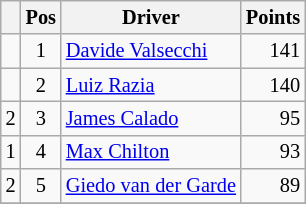<table class="wikitable" style="font-size: 85%;">
<tr>
<th></th>
<th>Pos</th>
<th>Driver</th>
<th>Points</th>
</tr>
<tr>
<td align="left"></td>
<td align="center">1</td>
<td> <a href='#'>Davide Valsecchi</a></td>
<td align="right">141</td>
</tr>
<tr>
<td align="left"></td>
<td align="center">2</td>
<td> <a href='#'>Luiz Razia</a></td>
<td align="right">140</td>
</tr>
<tr>
<td align="left"> 2</td>
<td align="center">3</td>
<td> <a href='#'>James Calado</a></td>
<td align="right">95</td>
</tr>
<tr>
<td align="left"> 1</td>
<td align="center">4</td>
<td> <a href='#'>Max Chilton</a></td>
<td align="right">93</td>
</tr>
<tr>
<td align="left"> 2</td>
<td align="center">5</td>
<td> <a href='#'>Giedo van der Garde</a></td>
<td align="right">89</td>
</tr>
<tr>
</tr>
</table>
